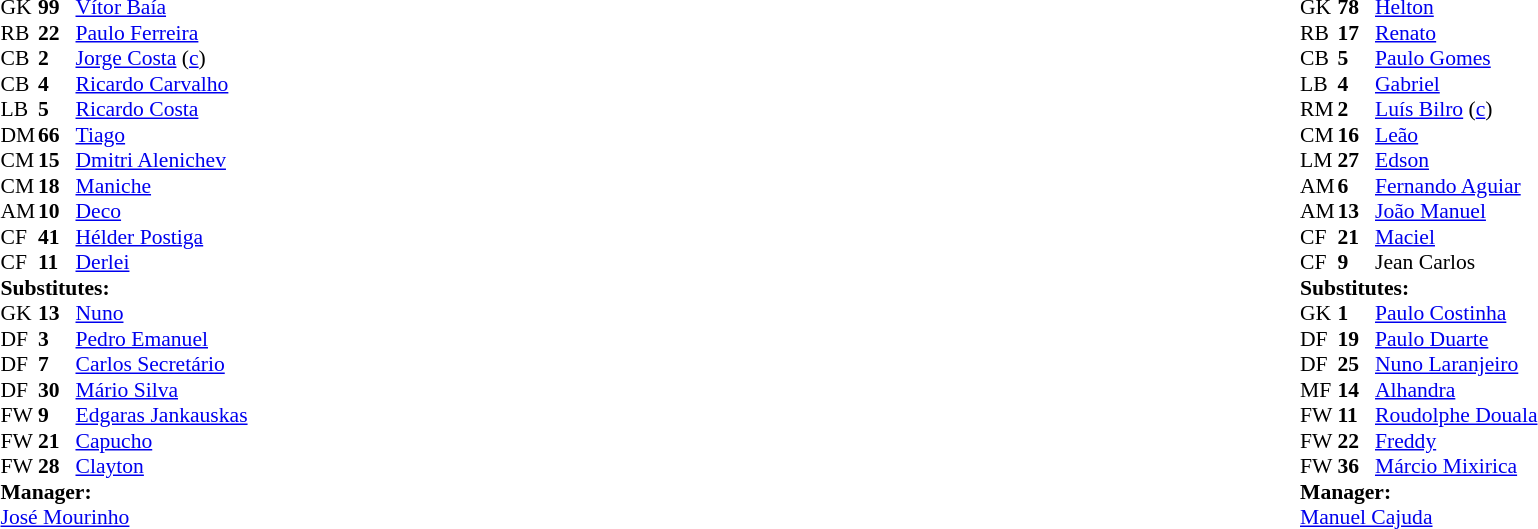<table width="100%">
<tr>
<td valign="top" width="50%"><br><table style="font-size: 90%" cellspacing="0" cellpadding="0">
<tr>
<td colspan="4"></td>
</tr>
<tr>
<th width=25></th>
<th width=25></th>
</tr>
<tr>
<td>GK</td>
<td><strong>99</strong></td>
<td> <a href='#'>Vítor Baía</a></td>
</tr>
<tr>
<td>RB</td>
<td><strong>22</strong></td>
<td> <a href='#'>Paulo Ferreira</a></td>
</tr>
<tr>
<td>CB</td>
<td><strong>2</strong></td>
<td> <a href='#'>Jorge Costa</a> (<a href='#'>c</a>)</td>
</tr>
<tr>
<td>CB</td>
<td><strong>4</strong></td>
<td> <a href='#'>Ricardo Carvalho</a></td>
</tr>
<tr>
<td>LB</td>
<td><strong>5</strong></td>
<td> <a href='#'>Ricardo Costa</a></td>
<td></td>
<td></td>
</tr>
<tr>
<td>DM</td>
<td><strong>66</strong></td>
<td> <a href='#'>Tiago</a></td>
<td></td>
<td></td>
</tr>
<tr>
<td>CM</td>
<td><strong>15</strong></td>
<td> <a href='#'>Dmitri Alenichev</a></td>
</tr>
<tr>
<td>CM</td>
<td><strong>18</strong></td>
<td> <a href='#'>Maniche</a></td>
</tr>
<tr>
<td>AM</td>
<td><strong>10</strong></td>
<td> <a href='#'>Deco</a></td>
</tr>
<tr>
<td>CF</td>
<td><strong>41</strong></td>
<td> <a href='#'>Hélder Postiga</a></td>
<td></td>
<td></td>
</tr>
<tr>
<td>CF</td>
<td><strong>11</strong></td>
<td> <a href='#'>Derlei</a></td>
<td></td>
<td></td>
</tr>
<tr>
<td colspan=3><strong>Substitutes:</strong></td>
</tr>
<tr>
<td>GK</td>
<td><strong>13</strong></td>
<td> <a href='#'>Nuno</a></td>
</tr>
<tr>
<td>DF</td>
<td><strong>3</strong></td>
<td> <a href='#'>Pedro Emanuel</a></td>
</tr>
<tr>
<td>DF</td>
<td><strong>7</strong></td>
<td> <a href='#'>Carlos Secretário</a></td>
</tr>
<tr>
<td>DF</td>
<td><strong>30</strong></td>
<td> <a href='#'>Mário Silva</a></td>
<td></td>
<td></td>
</tr>
<tr>
<td>FW</td>
<td><strong>9</strong></td>
<td> <a href='#'>Edgaras Jankauskas</a></td>
<td></td>
<td></td>
</tr>
<tr>
<td>FW</td>
<td><strong>21</strong></td>
<td> <a href='#'>Capucho</a></td>
<td></td>
<td></td>
</tr>
<tr>
<td>FW</td>
<td><strong>28</strong></td>
<td> <a href='#'>Clayton</a></td>
</tr>
<tr>
<td colspan=3><strong>Manager:</strong></td>
</tr>
<tr>
<td colspan=4> <a href='#'>José Mourinho</a></td>
</tr>
</table>
</td>
<td valign="top"></td>
<td valign="top" width="50%"><br><table style="font-size: 90%" cellspacing="0" cellpadding="0" align=center>
<tr>
<td colspan="4"></td>
</tr>
<tr>
<th width=25></th>
<th width=25></th>
</tr>
<tr>
<td>GK</td>
<td><strong>78</strong></td>
<td> <a href='#'>Helton</a></td>
</tr>
<tr>
<td>RB</td>
<td><strong>17</strong></td>
<td> <a href='#'>Renato</a></td>
<td></td>
<td></td>
</tr>
<tr>
<td>CB</td>
<td><strong>5</strong></td>
<td> <a href='#'>Paulo Gomes</a></td>
</tr>
<tr>
<td>LB</td>
<td><strong>4</strong></td>
<td> <a href='#'>Gabriel</a></td>
<td></td>
<td></td>
</tr>
<tr>
<td>RM</td>
<td><strong>2</strong></td>
<td> <a href='#'>Luís Bilro</a> (<a href='#'>c</a>)</td>
</tr>
<tr>
<td>CM</td>
<td><strong>16</strong></td>
<td> <a href='#'>Leão</a></td>
<td></td>
<td></td>
</tr>
<tr>
<td>LM</td>
<td><strong>27</strong></td>
<td> <a href='#'>Edson</a></td>
<td></td>
<td></td>
</tr>
<tr>
<td>AM</td>
<td><strong>6</strong></td>
<td> <a href='#'>Fernando Aguiar</a></td>
<td></td>
<td></td>
</tr>
<tr>
<td>AM</td>
<td><strong>13</strong></td>
<td> <a href='#'>João Manuel</a></td>
<td></td>
<td></td>
</tr>
<tr>
<td>CF</td>
<td><strong>21</strong></td>
<td> <a href='#'>Maciel</a></td>
</tr>
<tr>
<td>CF</td>
<td><strong>9</strong></td>
<td> Jean Carlos</td>
</tr>
<tr>
<td colspan=3><strong>Substitutes:</strong></td>
</tr>
<tr>
<td>GK</td>
<td><strong>1</strong></td>
<td> <a href='#'>Paulo Costinha</a></td>
</tr>
<tr>
<td>DF</td>
<td><strong>19</strong></td>
<td> <a href='#'>Paulo Duarte</a></td>
</tr>
<tr>
<td>DF</td>
<td><strong>25</strong></td>
<td> <a href='#'>Nuno Laranjeiro</a></td>
</tr>
<tr>
<td>MF</td>
<td><strong>14</strong></td>
<td> <a href='#'>Alhandra</a></td>
<td></td>
<td></td>
</tr>
<tr>
<td>FW</td>
<td><strong>11</strong></td>
<td> <a href='#'>Roudolphe Douala</a></td>
<td></td>
<td></td>
</tr>
<tr>
<td>FW</td>
<td><strong>22</strong></td>
<td> <a href='#'>Freddy</a></td>
</tr>
<tr>
<td>FW</td>
<td><strong>36</strong></td>
<td> <a href='#'>Márcio Mixirica</a></td>
<td></td>
<td></td>
</tr>
<tr>
<td colspan=3><strong>Manager:</strong></td>
</tr>
<tr>
<td colspan=4> <a href='#'>Manuel Cajuda</a></td>
</tr>
</table>
</td>
</tr>
</table>
